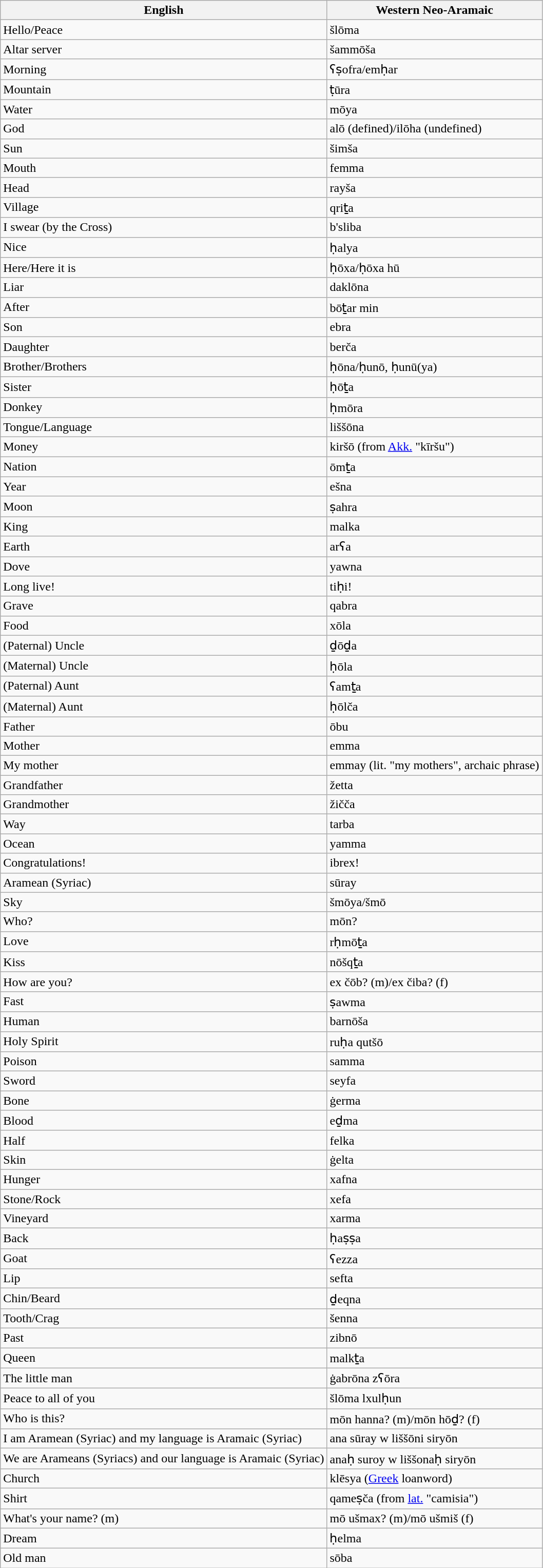<table class="wikitable mw-collapsible mw-collapsed">
<tr>
<th>English</th>
<th>Western Neo-Aramaic</th>
</tr>
<tr>
<td>Hello/Peace</td>
<td>šlōma</td>
</tr>
<tr>
<td>Altar server</td>
<td>šammōša</td>
</tr>
<tr>
<td>Morning</td>
<td>ʕṣofra/emḥar</td>
</tr>
<tr>
<td>Mountain</td>
<td>ṭūra</td>
</tr>
<tr>
<td>Water</td>
<td>mōya</td>
</tr>
<tr>
<td>God</td>
<td>alō (defined)/ilōha (undefined)</td>
</tr>
<tr>
<td>Sun</td>
<td>šimša</td>
</tr>
<tr>
<td>Mouth</td>
<td>femma</td>
</tr>
<tr>
<td>Head</td>
<td>rayša</td>
</tr>
<tr>
<td>Village</td>
<td>qriṯa</td>
</tr>
<tr>
<td>I swear (by the Cross)</td>
<td>b'sliba</td>
</tr>
<tr>
<td>Nice</td>
<td>ḥalya</td>
</tr>
<tr>
<td>Here/Here it is</td>
<td>ḥōxa/ḥōxa hū</td>
</tr>
<tr>
<td>Liar</td>
<td>daklōna</td>
</tr>
<tr>
<td>After</td>
<td>bōṯar min</td>
</tr>
<tr>
<td>Son</td>
<td>ebra</td>
</tr>
<tr>
<td>Daughter</td>
<td>berča</td>
</tr>
<tr>
<td>Brother/Brothers</td>
<td>ḥōna/ḥunō, ḥunū(ya)</td>
</tr>
<tr>
<td>Sister</td>
<td>ḥōṯa</td>
</tr>
<tr>
<td>Donkey</td>
<td>ḥmōra</td>
</tr>
<tr>
<td>Tongue/Language</td>
<td>liššōna</td>
</tr>
<tr>
<td>Money</td>
<td>kiršō (from <a href='#'>Akk.</a> "kīršu")</td>
</tr>
<tr>
<td>Nation</td>
<td>ōmṯa</td>
</tr>
<tr>
<td>Year</td>
<td>ešna</td>
</tr>
<tr>
<td>Moon</td>
<td>ṣahra</td>
</tr>
<tr>
<td>King</td>
<td>malka</td>
</tr>
<tr>
<td>Earth</td>
<td>arʕa</td>
</tr>
<tr>
<td>Dove</td>
<td>yawna</td>
</tr>
<tr>
<td>Long live!</td>
<td>tiḥi!</td>
</tr>
<tr>
<td>Grave</td>
<td>qabra</td>
</tr>
<tr>
<td>Food</td>
<td>xōla</td>
</tr>
<tr>
<td>(Paternal) Uncle</td>
<td>ḏōḏa</td>
</tr>
<tr>
<td>(Maternal) Uncle</td>
<td>ḥōla</td>
</tr>
<tr>
<td>(Paternal) Aunt</td>
<td>ʕamṯa</td>
</tr>
<tr>
<td>(Maternal) Aunt</td>
<td>ḥōlča</td>
</tr>
<tr>
<td>Father</td>
<td>ōbu</td>
</tr>
<tr>
<td>Mother</td>
<td>emma</td>
</tr>
<tr>
<td>My mother</td>
<td>emmay (lit. "my mothers", archaic phrase)</td>
</tr>
<tr>
<td>Grandfather</td>
<td>žetta</td>
</tr>
<tr>
<td>Grandmother</td>
<td>žičča</td>
</tr>
<tr>
<td>Way</td>
<td>tarba</td>
</tr>
<tr>
<td>Ocean</td>
<td>yamma</td>
</tr>
<tr>
<td>Congratulations!</td>
<td>ibrex!</td>
</tr>
<tr>
<td>Aramean (Syriac)</td>
<td>sūray</td>
</tr>
<tr>
<td>Sky</td>
<td>šmōya/šmō</td>
</tr>
<tr>
<td>Who?</td>
<td>mōn?</td>
</tr>
<tr>
<td>Love</td>
<td>rḥmōṯa</td>
</tr>
<tr>
<td>Kiss</td>
<td>nōšqṯa</td>
</tr>
<tr>
<td>How are you?</td>
<td>ex čōb? (m)/ex čiba? (f)</td>
</tr>
<tr>
<td>Fast</td>
<td>ṣawma</td>
</tr>
<tr>
<td>Human</td>
<td>barnōša</td>
</tr>
<tr>
<td>Holy Spirit</td>
<td>ruḥa qutšō</td>
</tr>
<tr>
<td>Poison</td>
<td>samma</td>
</tr>
<tr>
<td>Sword</td>
<td>seyfa</td>
</tr>
<tr>
<td>Bone</td>
<td>ġerma</td>
</tr>
<tr>
<td>Blood</td>
<td>eḏma</td>
</tr>
<tr>
<td>Half</td>
<td>felka</td>
</tr>
<tr>
<td>Skin</td>
<td>ġelta</td>
</tr>
<tr>
<td>Hunger</td>
<td>xafna</td>
</tr>
<tr>
<td>Stone/Rock</td>
<td>xefa</td>
</tr>
<tr>
<td>Vineyard</td>
<td>xarma</td>
</tr>
<tr>
<td>Back</td>
<td>ḥaṣṣa</td>
</tr>
<tr>
<td>Goat</td>
<td>ʕezza</td>
</tr>
<tr>
<td>Lip</td>
<td>sefta</td>
</tr>
<tr>
<td>Chin/Beard</td>
<td>ḏeqna</td>
</tr>
<tr>
<td>Tooth/Crag</td>
<td>šenna</td>
</tr>
<tr>
<td>Past</td>
<td>zibnō</td>
</tr>
<tr>
<td>Queen</td>
<td>malkṯa</td>
</tr>
<tr>
<td>The little man</td>
<td>ġabrōna zʕōra</td>
</tr>
<tr>
<td>Peace to all of you</td>
<td>šlōma lxulḥun</td>
</tr>
<tr>
<td>Who is this?</td>
<td>mōn hanna? (m)/mōn hōḏ? (f)</td>
</tr>
<tr>
<td>I am Aramean (Syriac) and my language is Aramaic (Syriac)</td>
<td>ana sūray w liššōni siryōn</td>
</tr>
<tr>
<td>We are Arameans (Syriacs) and our language is Aramaic (Syriac)</td>
<td>anaḥ suroy w liššonaḥ siryōn</td>
</tr>
<tr>
<td>Church</td>
<td>klēsya (<a href='#'>Greek</a> loanword)</td>
</tr>
<tr>
<td>Shirt</td>
<td>qameṣča (from <a href='#'>lat.</a> "camisia")</td>
</tr>
<tr>
<td>What's your name? (m)</td>
<td>mō ušmax? (m)/mō ušmiš (f)</td>
</tr>
<tr>
<td>Dream</td>
<td>ḥelma</td>
</tr>
<tr>
<td>Old man</td>
<td>sōba</td>
</tr>
</table>
